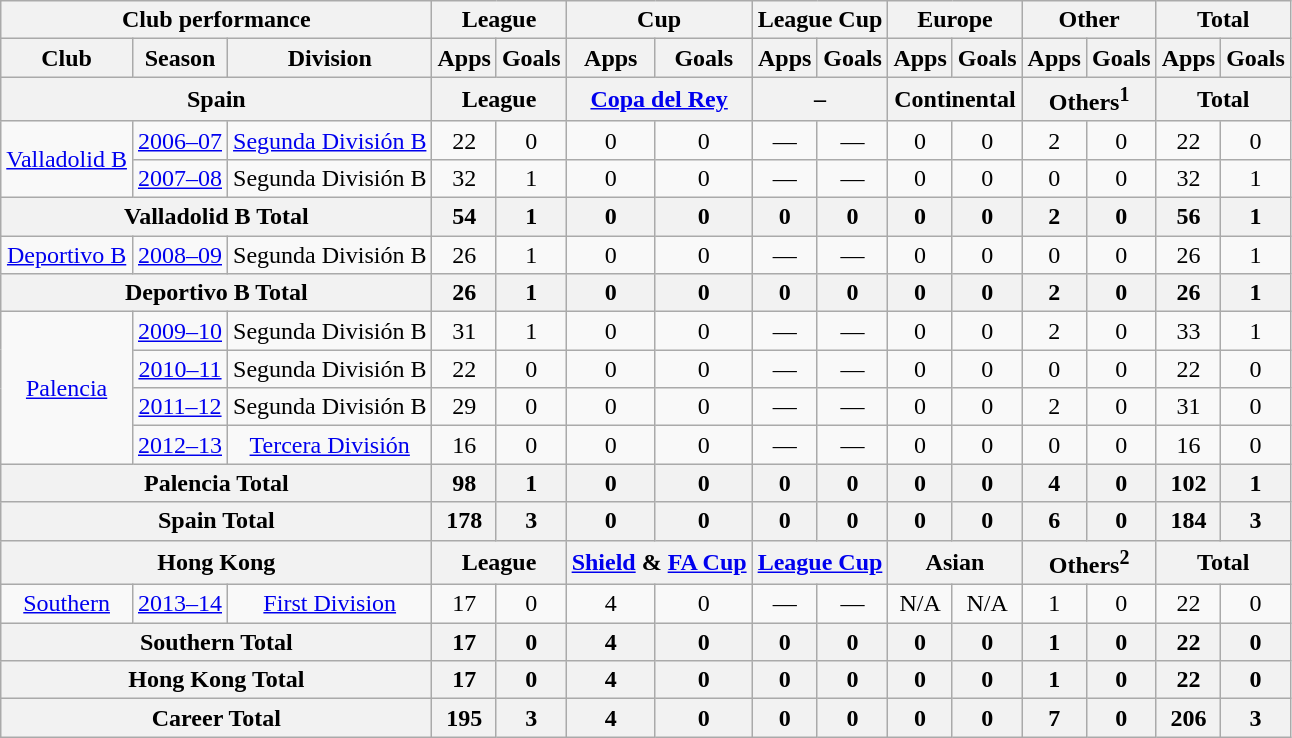<table class="wikitable" style="text-align: center;">
<tr>
<th colspan="3">Club performance</th>
<th colspan="2">League</th>
<th colspan="2">Cup</th>
<th colspan="2">League Cup</th>
<th colspan="2">Europe</th>
<th colspan="2">Other</th>
<th colspan="2">Total</th>
</tr>
<tr>
<th>Club</th>
<th>Season</th>
<th>Division</th>
<th>Apps</th>
<th>Goals</th>
<th>Apps</th>
<th>Goals</th>
<th>Apps</th>
<th>Goals</th>
<th>Apps</th>
<th>Goals</th>
<th>Apps</th>
<th>Goals</th>
<th>Apps</th>
<th>Goals</th>
</tr>
<tr>
<th colspan="3">Spain</th>
<th colspan="2">League</th>
<th colspan="2"><a href='#'>Copa del Rey</a></th>
<th colspan="2">–</th>
<th colspan="2">Continental</th>
<th colspan="2">Others<sup>1</sup></th>
<th colspan="2">Total</th>
</tr>
<tr>
<td rowspan="2" valign="center"><a href='#'>Valladolid B</a></td>
<td><a href='#'>2006–07</a></td>
<td><a href='#'>Segunda División B</a></td>
<td>22</td>
<td>0</td>
<td>0</td>
<td>0</td>
<td>—</td>
<td>—</td>
<td>0</td>
<td>0</td>
<td>2</td>
<td>0</td>
<td>22</td>
<td>0</td>
</tr>
<tr>
<td><a href='#'>2007–08</a></td>
<td>Segunda División B</td>
<td>32</td>
<td>1</td>
<td>0</td>
<td>0</td>
<td>—</td>
<td>—</td>
<td>0</td>
<td>0</td>
<td>0</td>
<td>0</td>
<td>32</td>
<td>1</td>
</tr>
<tr>
<th colspan="3">Valladolid B Total</th>
<th>54</th>
<th>1</th>
<th>0</th>
<th>0</th>
<th>0</th>
<th>0</th>
<th>0</th>
<th>0</th>
<th>2</th>
<th>0</th>
<th>56</th>
<th>1</th>
</tr>
<tr>
<td rowspan="1" valign="center"><a href='#'>Deportivo B</a></td>
<td><a href='#'>2008–09</a></td>
<td>Segunda División B</td>
<td>26</td>
<td>1</td>
<td>0</td>
<td>0</td>
<td>—</td>
<td>—</td>
<td>0</td>
<td>0</td>
<td>0</td>
<td>0</td>
<td>26</td>
<td>1</td>
</tr>
<tr>
<th colspan="3">Deportivo B Total</th>
<th>26</th>
<th>1</th>
<th>0</th>
<th>0</th>
<th>0</th>
<th>0</th>
<th>0</th>
<th>0</th>
<th>2</th>
<th>0</th>
<th>26</th>
<th>1</th>
</tr>
<tr>
<td rowspan="4" valign="center"><a href='#'>Palencia</a></td>
<td><a href='#'>2009–10</a></td>
<td>Segunda División B</td>
<td>31</td>
<td>1</td>
<td>0</td>
<td>0</td>
<td>—</td>
<td>—</td>
<td>0</td>
<td>0</td>
<td>2</td>
<td>0</td>
<td>33</td>
<td>1</td>
</tr>
<tr>
<td><a href='#'>2010–11</a></td>
<td>Segunda División B</td>
<td>22</td>
<td>0</td>
<td>0</td>
<td>0</td>
<td>—</td>
<td>—</td>
<td>0</td>
<td>0</td>
<td>0</td>
<td>0</td>
<td>22</td>
<td>0</td>
</tr>
<tr>
<td><a href='#'>2011–12</a></td>
<td>Segunda División B</td>
<td>29</td>
<td>0</td>
<td>0</td>
<td>0</td>
<td>—</td>
<td>—</td>
<td>0</td>
<td>0</td>
<td>2</td>
<td>0</td>
<td>31</td>
<td>0</td>
</tr>
<tr>
<td><a href='#'>2012–13</a></td>
<td><a href='#'>Tercera División</a></td>
<td>16</td>
<td>0</td>
<td>0</td>
<td>0</td>
<td>—</td>
<td>—</td>
<td>0</td>
<td>0</td>
<td>0</td>
<td>0</td>
<td>16</td>
<td>0</td>
</tr>
<tr>
<th colspan="3">Palencia Total</th>
<th>98</th>
<th>1</th>
<th>0</th>
<th>0</th>
<th>0</th>
<th>0</th>
<th>0</th>
<th>0</th>
<th>4</th>
<th>0</th>
<th>102</th>
<th>1</th>
</tr>
<tr>
<th colspan="3">Spain Total</th>
<th>178</th>
<th>3</th>
<th>0</th>
<th>0</th>
<th>0</th>
<th>0</th>
<th>0</th>
<th>0</th>
<th>6</th>
<th>0</th>
<th>184</th>
<th>3</th>
</tr>
<tr>
<th colspan="3">Hong Kong</th>
<th colspan="2">League</th>
<th colspan="2"><a href='#'>Shield</a> & <a href='#'>FA Cup</a></th>
<th colspan="2"><a href='#'>League Cup</a></th>
<th colspan="2">Asian</th>
<th colspan="2">Others<sup>2</sup></th>
<th colspan="2">Total</th>
</tr>
<tr>
<td rowspan="1" align="center"><a href='#'>Southern</a></td>
<td><a href='#'>2013–14</a></td>
<td><a href='#'>First Division</a></td>
<td>17</td>
<td>0</td>
<td>4</td>
<td>0</td>
<td>—</td>
<td>—</td>
<td>N/A</td>
<td>N/A</td>
<td>1</td>
<td>0</td>
<td>22</td>
<td>0</td>
</tr>
<tr>
<th colspan="3">Southern Total</th>
<th>17</th>
<th>0</th>
<th>4</th>
<th>0</th>
<th>0</th>
<th>0</th>
<th>0</th>
<th>0</th>
<th>1</th>
<th>0</th>
<th>22</th>
<th>0</th>
</tr>
<tr>
<th colspan="3">Hong Kong Total</th>
<th>17</th>
<th>0</th>
<th>4</th>
<th>0</th>
<th>0</th>
<th>0</th>
<th>0</th>
<th>0</th>
<th>1</th>
<th>0</th>
<th>22</th>
<th>0</th>
</tr>
<tr>
<th colspan="3">Career Total</th>
<th>195</th>
<th>3</th>
<th>4</th>
<th>0</th>
<th>0</th>
<th>0</th>
<th>0</th>
<th>0</th>
<th>7</th>
<th>0</th>
<th>206</th>
<th>3</th>
</tr>
</table>
